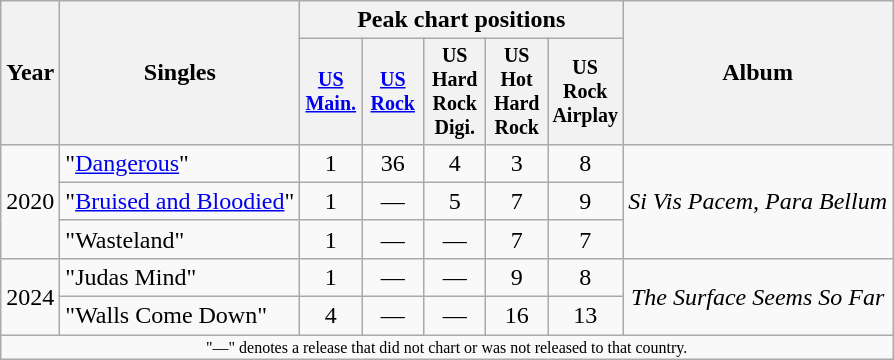<table class="wikitable" style="text-align:center;">
<tr>
<th rowspan="2">Year</th>
<th rowspan="2">Singles</th>
<th colspan="5">Peak chart positions</th>
<th rowspan="2">Album</th>
</tr>
<tr style="font-size:smaller;">
<th style="width:35px;"><a href='#'>US<br>Main.</a><br></th>
<th style="width:35px;"><a href='#'>US<br>Rock</a><br></th>
<th style="width:35px;">US Hard Rock Digi.</th>
<th style="width:35px;">US Hot Hard Rock</th>
<th style="width:35px;">US Rock Airplay</th>
</tr>
<tr>
<td rowspan="3">2020</td>
<td style="text-align:left;">"<a href='#'>Dangerous</a>"</td>
<td>1</td>
<td>36</td>
<td>4</td>
<td>3</td>
<td>8</td>
<td rowspan="3"><em>Si Vis Pacem, Para Bellum</em></td>
</tr>
<tr>
<td style="text-align:left;">"<a href='#'>Bruised and Bloodied</a>"</td>
<td>1</td>
<td>—</td>
<td>5</td>
<td>7</td>
<td>9</td>
</tr>
<tr>
<td style="text-align:left;">"Wasteland"</td>
<td>1</td>
<td>—</td>
<td>—</td>
<td>7</td>
<td>7</td>
</tr>
<tr>
<td rowspan="2">2024</td>
<td style="text-align:left;">"Judas Mind"</td>
<td>1</td>
<td>—</td>
<td>—</td>
<td>9</td>
<td>8</td>
<td rowspan="2"><em>The Surface Seems So Far</em></td>
</tr>
<tr>
<td style="text-align:left;">"Walls Come Down"</td>
<td>4</td>
<td>—</td>
<td>—</td>
<td>16</td>
<td>13</td>
</tr>
<tr>
<td colspan="16" style="text-align:center; font-size:8pt;">"—" denotes a release that did not chart or was not released to that country.</td>
</tr>
</table>
